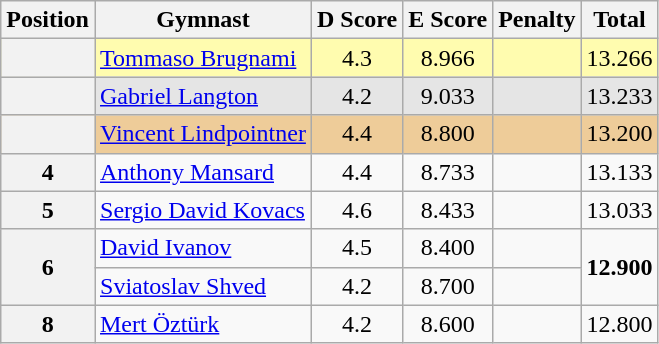<table style="text-align:center;" class="wikitable sortable">
<tr>
<th>Position</th>
<th>Gymnast</th>
<th>D Score</th>
<th>E Score</th>
<th>Penalty</th>
<th>Total</th>
</tr>
<tr style="background:#fffcaf;">
<th scope="row" style="text-align:center"></th>
<td style="text-align:left;"> <a href='#'>Tommaso Brugnami</a></td>
<td>4.3</td>
<td>8.966</td>
<td></td>
<td>13.266</td>
</tr>
<tr style="background:#e5e5e5;">
<th scope="row" style="text-align:center"></th>
<td style="text-align:left;"> <a href='#'>Gabriel Langton</a></td>
<td>4.2</td>
<td>9.033</td>
<td></td>
<td>13.233</td>
</tr>
<tr style="background:#ec9;">
<th scope="row" style="text-align:center"></th>
<td style="text-align:left;"> <a href='#'>Vincent Lindpointner</a></td>
<td>4.4</td>
<td>8.800</td>
<td></td>
<td>13.200</td>
</tr>
<tr>
<th>4</th>
<td style="text-align:left;"> <a href='#'>Anthony Mansard</a></td>
<td>4.4</td>
<td>8.733</td>
<td></td>
<td>13.133</td>
</tr>
<tr>
<th>5</th>
<td style="text-align:left;"> <a href='#'>Sergio David Kovacs</a></td>
<td>4.6</td>
<td>8.433</td>
<td></td>
<td>13.033</td>
</tr>
<tr>
<th rowspan="2">6</th>
<td style="text-align:left;"> <a href='#'>David Ivanov</a></td>
<td>4.5</td>
<td>8.400</td>
<td></td>
<td rowspan="2"><strong>12.900</strong></td>
</tr>
<tr>
<td style="text-align:left;"> <a href='#'>Sviatoslav Shved</a></td>
<td>4.2</td>
<td>8.700</td>
<td></td>
</tr>
<tr>
<th>8</th>
<td style="text-align:left;"> <a href='#'>Mert Öztürk</a></td>
<td>4.2</td>
<td>8.600</td>
<td></td>
<td>12.800</td>
</tr>
</table>
